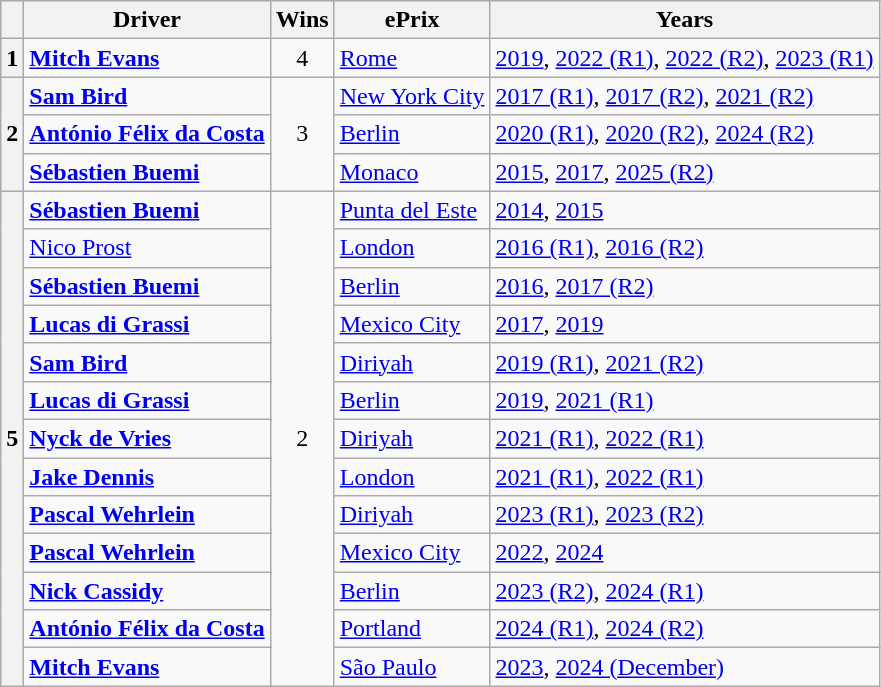<table class="wikitable">
<tr>
<th></th>
<th>Driver</th>
<th>Wins</th>
<th>ePrix</th>
<th>Years</th>
</tr>
<tr>
<th>1</th>
<td align=left> <strong><a href='#'>Mitch Evans</a></strong></td>
<td align="center">4</td>
<td><a href='#'>Rome</a></td>
<td><a href='#'>2019</a>, <a href='#'>2022 (R1)</a>, <a href='#'>2022 (R2)</a>, <a href='#'>2023 (R1)</a></td>
</tr>
<tr>
<th rowspan=3>2</th>
<td align=left> <strong><a href='#'>Sam Bird</a></strong></td>
<td rowspan=3 align="center">3</td>
<td><a href='#'>New York City</a></td>
<td><a href='#'>2017 (R1)</a>, <a href='#'>2017 (R2)</a>, <a href='#'>2021 (R2)</a></td>
</tr>
<tr>
<td> <strong><a href='#'>António Félix da Costa</a></strong></td>
<td><a href='#'>Berlin</a></td>
<td><a href='#'>2020 (R1)</a>, <a href='#'>2020 (R2)</a>, <a href='#'>2024 (R2)</a></td>
</tr>
<tr>
<td align=left> <strong><a href='#'>Sébastien Buemi</a></strong></td>
<td><a href='#'>Monaco</a></td>
<td><a href='#'>2015</a>, <a href='#'>2017</a>, <a href='#'>2025 (R2)</a></td>
</tr>
<tr>
<th rowspan="13">5</th>
<td align=left> <strong><a href='#'>Sébastien Buemi</a></strong></td>
<td rowspan="14" align="center">2</td>
<td><a href='#'>Punta del Este</a></td>
<td><a href='#'>2014</a>, <a href='#'>2015</a></td>
</tr>
<tr>
<td align=left> <a href='#'>Nico Prost</a></td>
<td><a href='#'>London</a></td>
<td><a href='#'>2016 (R1)</a>, <a href='#'>2016 (R2)</a></td>
</tr>
<tr>
<td align=left> <strong><a href='#'>Sébastien Buemi</a></strong></td>
<td><a href='#'>Berlin</a></td>
<td><a href='#'>2016</a>, <a href='#'>2017 (R2)</a></td>
</tr>
<tr>
<td> <strong><a href='#'>Lucas di Grassi</a></strong></td>
<td><a href='#'>Mexico City</a></td>
<td><a href='#'>2017</a>, <a href='#'>2019</a></td>
</tr>
<tr>
<td> <strong><a href='#'>Sam Bird</a></strong></td>
<td><a href='#'>Diriyah</a></td>
<td><a href='#'>2019 (R1)</a>, <a href='#'>2021 (R2)</a></td>
</tr>
<tr>
<td> <strong><a href='#'>Lucas di Grassi</a></strong></td>
<td><a href='#'>Berlin</a></td>
<td><a href='#'>2019</a>,  <a href='#'>2021 (R1)</a></td>
</tr>
<tr>
<td> <strong><a href='#'>Nyck de Vries</a></strong></td>
<td><a href='#'>Diriyah</a></td>
<td><a href='#'>2021 (R1)</a>, <a href='#'>2022 (R1)</a></td>
</tr>
<tr>
<td> <strong><a href='#'>Jake Dennis</a></strong></td>
<td><a href='#'>London</a></td>
<td><a href='#'>2021 (R1)</a>, <a href='#'>2022 (R1)</a></td>
</tr>
<tr>
<td> <strong><a href='#'>Pascal Wehrlein</a></strong></td>
<td><a href='#'>Diriyah</a></td>
<td><a href='#'>2023 (R1)</a>, <a href='#'>2023 (R2)</a></td>
</tr>
<tr>
<td> <strong><a href='#'>Pascal Wehrlein</a></strong></td>
<td><a href='#'>Mexico City</a></td>
<td><a href='#'>2022</a>, <a href='#'>2024</a></td>
</tr>
<tr>
<td> <strong><a href='#'>Nick Cassidy</a></strong></td>
<td><a href='#'>Berlin</a></td>
<td><a href='#'>2023 (R2)</a>, <a href='#'>2024 (R1)</a></td>
</tr>
<tr>
<td> <strong><a href='#'>António Félix da Costa</a></strong></td>
<td><a href='#'>Portland</a></td>
<td><a href='#'>2024 (R1)</a>, <a href='#'>2024 (R2)</a></td>
</tr>
<tr>
<td> <strong><a href='#'>Mitch Evans</a></strong></td>
<td><a href='#'>São Paulo</a></td>
<td><a href='#'>2023</a>, <a href='#'>2024 (December)</a></td>
</tr>
</table>
